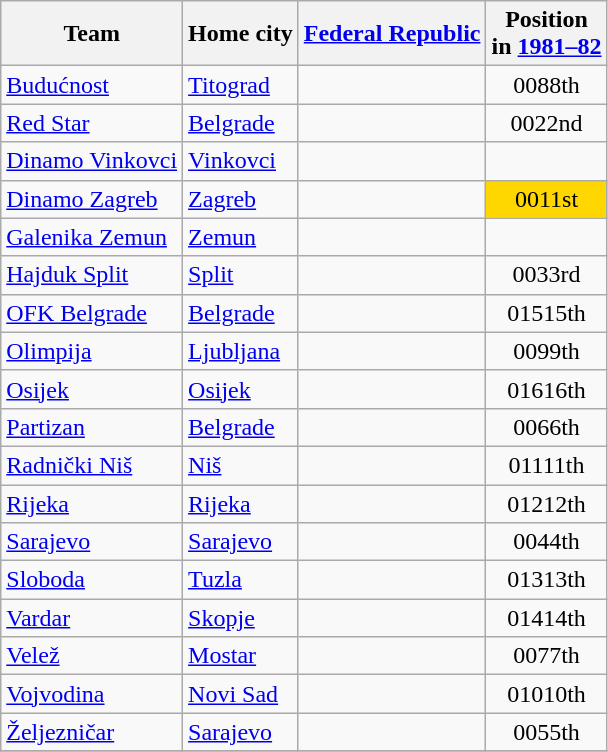<table class="wikitable sortable" style="text-align: left;">
<tr>
<th>Team</th>
<th>Home city</th>
<th><a href='#'>Federal Republic</a></th>
<th>Position<br>in <a href='#'>1981–82</a></th>
</tr>
<tr>
<td><a href='#'>Budućnost</a></td>
<td><a href='#'>Titograd</a></td>
<td></td>
<td style="text-align:center;"><span>008</span>8th</td>
</tr>
<tr>
<td><a href='#'>Red Star</a></td>
<td><a href='#'>Belgrade</a></td>
<td></td>
<td style="text-align:center;"><span>002</span>2nd</td>
</tr>
<tr>
<td><a href='#'>Dinamo Vinkovci</a></td>
<td><a href='#'>Vinkovci</a></td>
<td></td>
<td></td>
</tr>
<tr>
<td><a href='#'>Dinamo Zagreb</a></td>
<td><a href='#'>Zagreb</a></td>
<td></td>
<td style="text-align:center;" bgcolor="gold"><span>001</span>1st</td>
</tr>
<tr>
<td><a href='#'>Galenika Zemun</a></td>
<td><a href='#'>Zemun</a></td>
<td></td>
<td></td>
</tr>
<tr>
<td><a href='#'>Hajduk Split</a></td>
<td><a href='#'>Split</a></td>
<td></td>
<td style="text-align:center;"><span>003</span>3rd</td>
</tr>
<tr>
<td><a href='#'>OFK Belgrade</a></td>
<td><a href='#'>Belgrade</a></td>
<td></td>
<td style="text-align:center;"><span>015</span>15th</td>
</tr>
<tr>
<td><a href='#'>Olimpija</a></td>
<td><a href='#'>Ljubljana</a></td>
<td></td>
<td style="text-align:center;"><span>009</span>9th</td>
</tr>
<tr>
<td><a href='#'>Osijek</a></td>
<td><a href='#'>Osijek</a></td>
<td></td>
<td style="text-align:center;"><span>016</span>16th</td>
</tr>
<tr>
<td><a href='#'>Partizan</a></td>
<td><a href='#'>Belgrade</a></td>
<td></td>
<td style="text-align:center;"><span>006</span>6th</td>
</tr>
<tr>
<td><a href='#'>Radnički Niš</a></td>
<td><a href='#'>Niš</a></td>
<td></td>
<td style="text-align:center;"><span>011</span>11th</td>
</tr>
<tr>
<td><a href='#'>Rijeka</a></td>
<td><a href='#'>Rijeka</a></td>
<td></td>
<td style="text-align:center;"><span>012</span>12th</td>
</tr>
<tr>
<td><a href='#'>Sarajevo</a></td>
<td><a href='#'>Sarajevo</a></td>
<td></td>
<td style="text-align:center;"><span>004</span>4th</td>
</tr>
<tr>
<td><a href='#'>Sloboda</a></td>
<td><a href='#'>Tuzla</a></td>
<td></td>
<td style="text-align:center;"><span>013</span>13th</td>
</tr>
<tr>
<td><a href='#'>Vardar</a></td>
<td><a href='#'>Skopje</a></td>
<td></td>
<td style="text-align:center;"><span>014</span>14th</td>
</tr>
<tr>
<td><a href='#'>Velež</a></td>
<td><a href='#'>Mostar</a></td>
<td></td>
<td style="text-align:center;"><span>007</span>7th</td>
</tr>
<tr>
<td><a href='#'>Vojvodina</a></td>
<td><a href='#'>Novi Sad</a></td>
<td></td>
<td style="text-align:center;"><span>010</span>10th</td>
</tr>
<tr>
<td><a href='#'>Željezničar</a></td>
<td><a href='#'>Sarajevo</a></td>
<td></td>
<td style="text-align:center;"><span>005</span>5th</td>
</tr>
<tr>
</tr>
</table>
